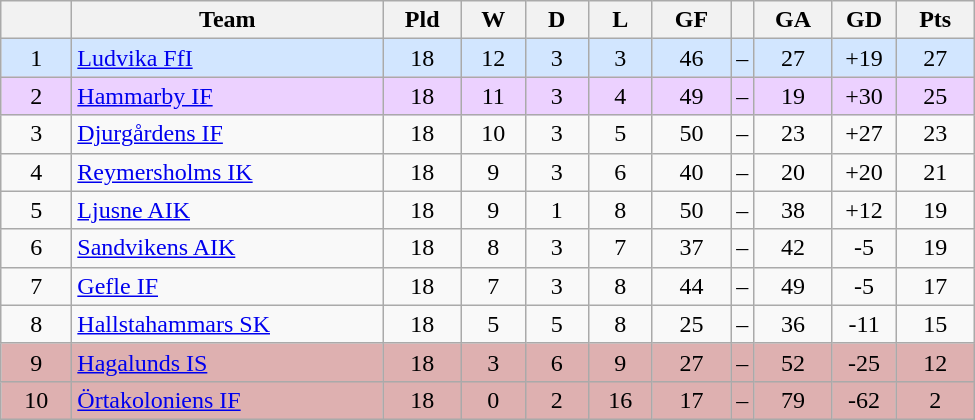<table class="wikitable" style="text-align: center;">
<tr>
<th style="width: 40px;"></th>
<th style="width: 200px;">Team</th>
<th style="width: 45px;">Pld</th>
<th style="width: 35px;">W</th>
<th style="width: 35px;">D</th>
<th style="width: 35px;">L</th>
<th style="width: 45px;">GF</th>
<th></th>
<th style="width: 45px;">GA</th>
<th style="width: 35px;">GD</th>
<th style="width: 45px;">Pts</th>
</tr>
<tr style="background: #d2e6ff">
<td>1</td>
<td style="text-align: left;"><a href='#'>Ludvika FfI</a></td>
<td>18</td>
<td>12</td>
<td>3</td>
<td>3</td>
<td>46</td>
<td>–</td>
<td>27</td>
<td>+19</td>
<td>27</td>
</tr>
<tr style="background: #ecd1ff">
<td>2</td>
<td style="text-align: left;"><a href='#'>Hammarby IF</a></td>
<td>18</td>
<td>11</td>
<td>3</td>
<td>4</td>
<td>49</td>
<td>–</td>
<td>19</td>
<td>+30</td>
<td>25</td>
</tr>
<tr>
<td>3</td>
<td style="text-align: left;"><a href='#'>Djurgårdens IF</a></td>
<td>18</td>
<td>10</td>
<td>3</td>
<td>5</td>
<td>50</td>
<td>–</td>
<td>23</td>
<td>+27</td>
<td>23</td>
</tr>
<tr>
<td>4</td>
<td style="text-align: left;"><a href='#'>Reymersholms IK</a></td>
<td>18</td>
<td>9</td>
<td>3</td>
<td>6</td>
<td>40</td>
<td>–</td>
<td>20</td>
<td>+20</td>
<td>21</td>
</tr>
<tr>
<td>5</td>
<td style="text-align: left;"><a href='#'>Ljusne AIK</a></td>
<td>18</td>
<td>9</td>
<td>1</td>
<td>8</td>
<td>50</td>
<td>–</td>
<td>38</td>
<td>+12</td>
<td>19</td>
</tr>
<tr>
<td>6</td>
<td style="text-align: left;"><a href='#'>Sandvikens AIK</a></td>
<td>18</td>
<td>8</td>
<td>3</td>
<td>7</td>
<td>37</td>
<td>–</td>
<td>42</td>
<td>-5</td>
<td>19</td>
</tr>
<tr>
<td>7</td>
<td style="text-align: left;"><a href='#'>Gefle IF</a></td>
<td>18</td>
<td>7</td>
<td>3</td>
<td>8</td>
<td>44</td>
<td>–</td>
<td>49</td>
<td>-5</td>
<td>17</td>
</tr>
<tr>
<td>8</td>
<td style="text-align: left;"><a href='#'>Hallstahammars SK</a></td>
<td>18</td>
<td>5</td>
<td>5</td>
<td>8</td>
<td>25</td>
<td>–</td>
<td>36</td>
<td>-11</td>
<td>15</td>
</tr>
<tr style="background: #deb0b0">
<td>9</td>
<td style="text-align: left;"><a href='#'>Hagalunds IS</a></td>
<td>18</td>
<td>3</td>
<td>6</td>
<td>9</td>
<td>27</td>
<td>–</td>
<td>52</td>
<td>-25</td>
<td>12</td>
</tr>
<tr style="background: #deb0b0">
<td>10</td>
<td style="text-align: left;"><a href='#'>Örtakoloniens IF</a></td>
<td>18</td>
<td>0</td>
<td>2</td>
<td>16</td>
<td>17</td>
<td>–</td>
<td>79</td>
<td>-62</td>
<td>2</td>
</tr>
</table>
